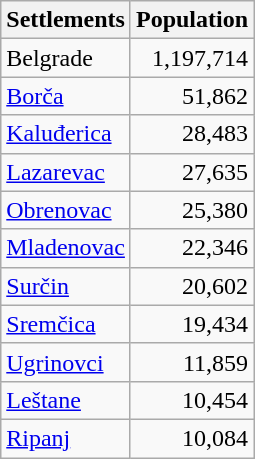<table class="wikitable sortable" style="text-align:right">
<tr>
<th>Settlements</th>
<th>Population<br></th>
</tr>
<tr>
<td style="text-align:left">Belgrade</td>
<td>1,197,714</td>
</tr>
<tr>
<td style="text-align:left"><a href='#'>Borča</a></td>
<td>51,862</td>
</tr>
<tr>
<td style="text-align:left"><a href='#'>Kaluđerica</a></td>
<td>28,483</td>
</tr>
<tr>
<td style="text-align:left"><a href='#'>Lazarevac</a></td>
<td>27,635</td>
</tr>
<tr>
<td style="text-align:left"><a href='#'>Obrenovac</a></td>
<td>25,380</td>
</tr>
<tr>
<td style="text-align:left"><a href='#'>Mladenovac</a></td>
<td>22,346</td>
</tr>
<tr>
<td style="text-align:left"><a href='#'>Surčin</a></td>
<td>20,602</td>
</tr>
<tr>
<td style="text-align:left"><a href='#'>Sremčica</a></td>
<td>19,434</td>
</tr>
<tr>
<td style="text-align:left"><a href='#'>Ugrinovci</a></td>
<td>11,859</td>
</tr>
<tr>
<td style="text-align:left"><a href='#'>Leštane</a></td>
<td>10,454</td>
</tr>
<tr>
<td style="text-align:left"><a href='#'>Ripanj</a></td>
<td>10,084</td>
</tr>
</table>
